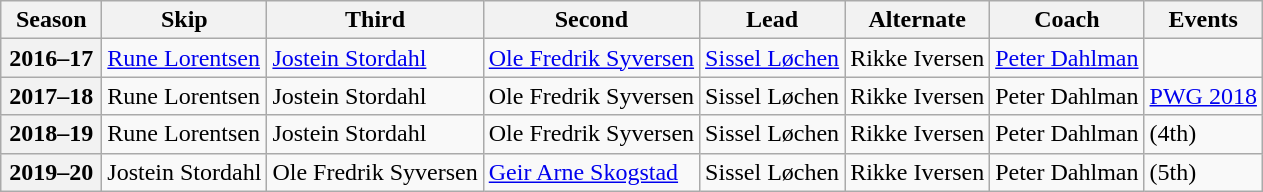<table class="wikitable">
<tr>
<th scope="col" width=60>Season</th>
<th scope="col">Skip</th>
<th scope="col">Third</th>
<th scope="col">Second</th>
<th scope="col">Lead</th>
<th scope="col">Alternate</th>
<th scope="col">Coach</th>
<th scope="col">Events</th>
</tr>
<tr>
<th scope="row">2016–17</th>
<td><a href='#'>Rune Lorentsen</a></td>
<td><a href='#'>Jostein Stordahl</a></td>
<td><a href='#'>Ole Fredrik Syversen</a></td>
<td><a href='#'>Sissel Løchen</a></td>
<td>Rikke Iversen</td>
<td><a href='#'>Peter Dahlman</a></td>
<td> </td>
</tr>
<tr>
<th scope="row">2017–18</th>
<td>Rune Lorentsen</td>
<td>Jostein Stordahl</td>
<td>Ole Fredrik Syversen</td>
<td>Sissel Løchen</td>
<td>Rikke Iversen</td>
<td>Peter Dahlman</td>
<td><a href='#'>PWG 2018</a> </td>
</tr>
<tr>
<th scope="row">2018–19</th>
<td>Rune Lorentsen</td>
<td>Jostein Stordahl</td>
<td>Ole Fredrik Syversen</td>
<td>Sissel Løchen</td>
<td>Rikke Iversen</td>
<td>Peter Dahlman</td>
<td> (4th)</td>
</tr>
<tr>
<th scope="row">2019–20</th>
<td>Jostein Stordahl</td>
<td>Ole Fredrik Syversen</td>
<td><a href='#'>Geir Arne Skogstad</a></td>
<td>Sissel Løchen</td>
<td>Rikke Iversen</td>
<td>Peter Dahlman</td>
<td> (5th)</td>
</tr>
</table>
